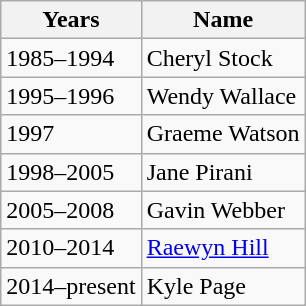<table class="wikitable">
<tr>
<th>Years</th>
<th>Name</th>
</tr>
<tr>
<td>1985–1994</td>
<td>Cheryl Stock</td>
</tr>
<tr>
<td>1995–1996</td>
<td>Wendy Wallace</td>
</tr>
<tr>
<td>1997</td>
<td>Graeme Watson</td>
</tr>
<tr>
<td>1998–2005</td>
<td>Jane Pirani</td>
</tr>
<tr>
<td>2005–2008</td>
<td>Gavin Webber</td>
</tr>
<tr>
<td>2010–2014</td>
<td><a href='#'>Raewyn Hill</a></td>
</tr>
<tr>
<td>2014–present</td>
<td>Kyle Page</td>
</tr>
</table>
